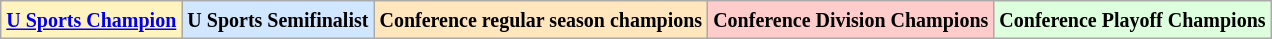<table class="wikitable">
<tr>
<td bgcolor="#FFF3BF"><small><strong><a href='#'>U Sports Champion</a> </strong></small></td>
<td bgcolor="#D0E7FF"><small><strong>U Sports Semifinalist</strong></small></td>
<td bgcolor="#FFE6BD"><small><strong>Conference regular season champions</strong></small></td>
<td bgcolor="#FFCCCC"><small><strong>Conference Division Champions</strong></small></td>
<td bgcolor="#ddffdd"><small><strong>Conference Playoff Champions</strong></small></td>
</tr>
</table>
